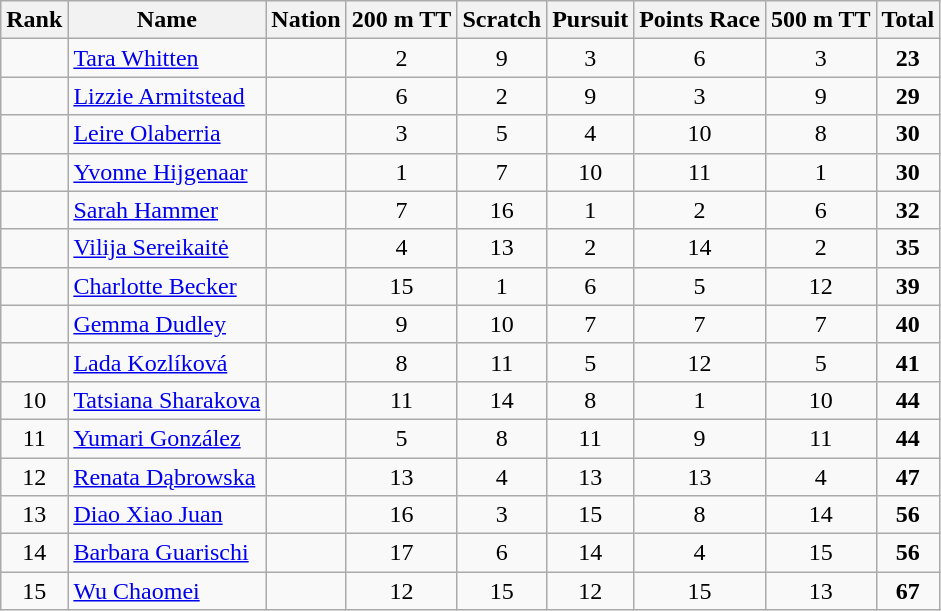<table class="wikitable sortable" style="text-align:center">
<tr>
<th>Rank</th>
<th>Name</th>
<th>Nation</th>
<th>200 m TT</th>
<th>Scratch</th>
<th>Pursuit</th>
<th>Points Race</th>
<th>500 m TT</th>
<th>Total</th>
</tr>
<tr>
<td></td>
<td align=left><a href='#'>Tara Whitten</a></td>
<td align=left></td>
<td>2</td>
<td>9</td>
<td>3</td>
<td>6</td>
<td>3</td>
<td><strong>23</strong></td>
</tr>
<tr>
<td></td>
<td align=left><a href='#'>Lizzie Armitstead</a></td>
<td align=left></td>
<td>6</td>
<td>2</td>
<td>9</td>
<td>3</td>
<td>9</td>
<td><strong>29</strong></td>
</tr>
<tr>
<td></td>
<td align=left><a href='#'>Leire Olaberria</a></td>
<td align=left></td>
<td>3</td>
<td>5</td>
<td>4</td>
<td>10</td>
<td>8</td>
<td><strong>30</strong></td>
</tr>
<tr>
<td></td>
<td align=left><a href='#'>Yvonne Hijgenaar</a></td>
<td align=left></td>
<td>1</td>
<td>7</td>
<td>10</td>
<td>11</td>
<td>1</td>
<td><strong>30</strong></td>
</tr>
<tr>
<td></td>
<td align=left><a href='#'>Sarah Hammer</a></td>
<td align=left></td>
<td>7</td>
<td>16</td>
<td>1</td>
<td>2</td>
<td>6</td>
<td><strong>32</strong></td>
</tr>
<tr>
<td></td>
<td align=left><a href='#'>Vilija Sereikaitė</a></td>
<td align=left></td>
<td>4</td>
<td>13</td>
<td>2</td>
<td>14</td>
<td>2</td>
<td><strong>35</strong></td>
</tr>
<tr>
<td></td>
<td align=left><a href='#'>Charlotte Becker</a></td>
<td align=left></td>
<td>15</td>
<td>1</td>
<td>6</td>
<td>5</td>
<td>12</td>
<td><strong>39</strong></td>
</tr>
<tr>
<td></td>
<td align=left><a href='#'>Gemma Dudley</a></td>
<td align=left></td>
<td>9</td>
<td>10</td>
<td>7</td>
<td>7</td>
<td>7</td>
<td><strong>40</strong></td>
</tr>
<tr>
<td></td>
<td align=left><a href='#'>Lada Kozlíková</a></td>
<td align=left></td>
<td>8</td>
<td>11</td>
<td>5</td>
<td>12</td>
<td>5</td>
<td><strong>41</strong></td>
</tr>
<tr>
<td>10</td>
<td align=left><a href='#'>Tatsiana Sharakova</a></td>
<td align=left></td>
<td>11</td>
<td>14</td>
<td>8</td>
<td>1</td>
<td>10</td>
<td><strong>44</strong></td>
</tr>
<tr>
<td>11</td>
<td align=left><a href='#'>Yumari González</a></td>
<td align=left></td>
<td>5</td>
<td>8</td>
<td>11</td>
<td>9</td>
<td>11</td>
<td><strong>44</strong></td>
</tr>
<tr>
<td>12</td>
<td align=left><a href='#'>Renata Dąbrowska</a></td>
<td align=left></td>
<td>13</td>
<td>4</td>
<td>13</td>
<td>13</td>
<td>4</td>
<td><strong>47</strong></td>
</tr>
<tr>
<td>13</td>
<td align=left><a href='#'>Diao Xiao Juan</a></td>
<td align=left></td>
<td>16</td>
<td>3</td>
<td>15</td>
<td>8</td>
<td>14</td>
<td><strong>56</strong></td>
</tr>
<tr>
<td>14</td>
<td align=left><a href='#'>Barbara Guarischi</a></td>
<td align=left></td>
<td>17</td>
<td>6</td>
<td>14</td>
<td>4</td>
<td>15</td>
<td><strong>56</strong></td>
</tr>
<tr>
<td>15</td>
<td align=left><a href='#'>Wu Chaomei</a></td>
<td align=left></td>
<td>12</td>
<td>15</td>
<td>12</td>
<td>15</td>
<td>13</td>
<td><strong>67</strong></td>
</tr>
</table>
